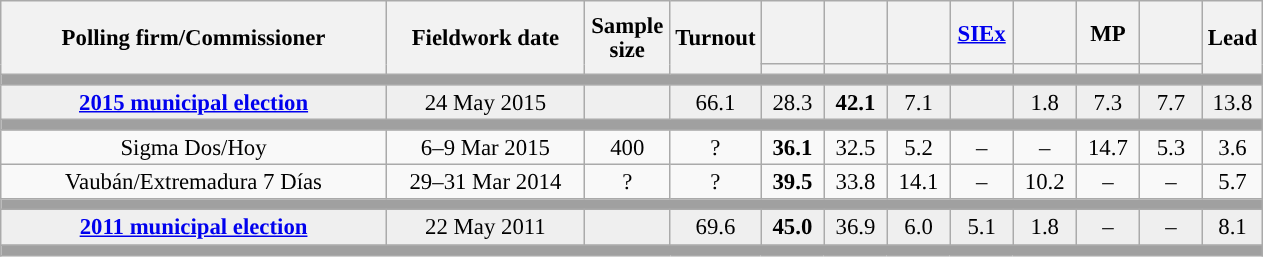<table class="wikitable collapsible collapsed" style="text-align:center; font-size:95%; line-height:16px;">
<tr style="height:42px;">
<th style="width:250px;" rowspan="2">Polling firm/Commissioner</th>
<th style="width:125px;" rowspan="2">Fieldwork date</th>
<th style="width:50px;" rowspan="2">Sample size</th>
<th style="width:45px;" rowspan="2">Turnout</th>
<th style="width:35px;"></th>
<th style="width:35px;"></th>
<th style="width:35px;"></th>
<th style="width:35px;"><a href='#'>SIEx</a></th>
<th style="width:35px;"></th>
<th style="width:35px;">MP</th>
<th style="width:35px;"></th>
<th style="width:30px;" rowspan="2">Lead</th>
</tr>
<tr>
<th style="color:inherit;background:"></th>
<th style="color:inherit;background:"></th>
<th style="color:inherit;background:"></th>
<th style="color:inherit;background:"></th>
<th style="color:inherit;background:"></th>
<th style="color:inherit;background:"></th>
<th style="color:inherit;background:"></th>
</tr>
<tr>
<td colspan="12" style="background:#A0A0A0"></td>
</tr>
<tr style="background:#EFEFEF;">
<td><strong><a href='#'>2015 municipal election</a></strong></td>
<td>24 May 2015</td>
<td></td>
<td>66.1</td>
<td>28.3<br></td>
<td><strong>42.1</strong><br></td>
<td>7.1<br></td>
<td></td>
<td>1.8<br></td>
<td>7.3<br></td>
<td>7.7<br></td>
<td style="background:">13.8</td>
</tr>
<tr>
<td colspan="12" style="background:#A0A0A0"></td>
</tr>
<tr>
<td>Sigma Dos/Hoy</td>
<td>6–9 Mar 2015</td>
<td>400</td>
<td>?</td>
<td><strong>36.1</strong><br></td>
<td>32.5<br></td>
<td>5.2<br></td>
<td>–</td>
<td>–</td>
<td>14.7<br></td>
<td>5.3<br></td>
<td style="background:">3.6</td>
</tr>
<tr>
<td>Vaubán/Extremadura 7 Días</td>
<td>29–31 Mar 2014</td>
<td>?</td>
<td>?</td>
<td><strong>39.5</strong></td>
<td>33.8</td>
<td>14.1</td>
<td>–</td>
<td>10.2</td>
<td>–</td>
<td>–</td>
<td style="background:">5.7</td>
</tr>
<tr>
<td colspan="12" style="background:#A0A0A0"></td>
</tr>
<tr style="background:#EFEFEF;">
<td><strong><a href='#'>2011 municipal election</a></strong></td>
<td>22 May 2011</td>
<td></td>
<td>69.6</td>
<td><strong>45.0</strong><br></td>
<td>36.9<br></td>
<td>6.0<br></td>
<td>5.1<br></td>
<td>1.8<br></td>
<td>–</td>
<td>–</td>
<td style="background:">8.1</td>
</tr>
<tr>
<td colspan="12" style="background:#A0A0A0"></td>
</tr>
</table>
